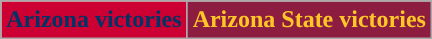<table class="wikitable" style=text-align: center;>
<tr>
<th style="background:#CC0033; color:#003366;"><strong>Arizona victories</strong></th>
<th style="background:#8C1D40; color:#FFC627;"><strong>Arizona State victories </strong></th>
</tr>
</table>
